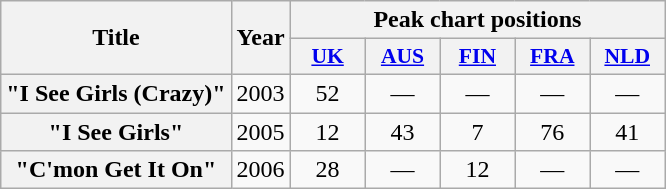<table class="wikitable plainrowheaders" style="text-align:center;">
<tr>
<th scope="col" rowspan="2">Title</th>
<th scope="col" rowspan="2">Year</th>
<th scope="col" colspan="5">Peak chart positions</th>
</tr>
<tr>
<th scope="col" style="width:3em;font-size:90%;"><a href='#'>UK</a><br></th>
<th scope="col" style="width:3em;font-size:90%;"><a href='#'>AUS</a><br></th>
<th scope="col" style="width:3em;font-size:90%;"><a href='#'>FIN</a><br></th>
<th scope="col" style="width:3em;font-size:90%;"><a href='#'>FRA</a><br></th>
<th scope="col" style="width:3em;font-size:90%;"><a href='#'>NLD</a><br></th>
</tr>
<tr>
<th scope="row">"I See Girls (Crazy)"<br></th>
<td>2003</td>
<td>52</td>
<td>—</td>
<td>—</td>
<td>—</td>
<td>—</td>
</tr>
<tr>
<th scope="row">"I See Girls" </th>
<td>2005</td>
<td>12</td>
<td>43</td>
<td>7</td>
<td>76</td>
<td>41</td>
</tr>
<tr>
<th scope="row">"C'mon Get It On"<br></th>
<td>2006</td>
<td>28</td>
<td>—</td>
<td>12</td>
<td>—</td>
<td>—</td>
</tr>
</table>
